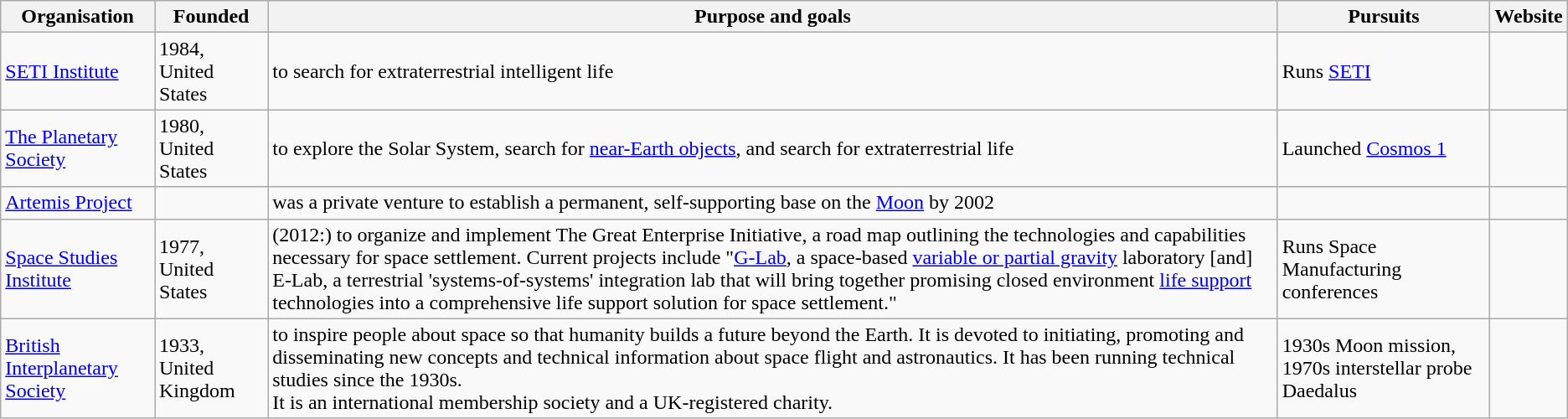<table class="wikitable">
<tr>
<th>Organisation</th>
<th>Founded</th>
<th>Purpose and goals</th>
<th>Pursuits</th>
<th>Website</th>
</tr>
<tr>
<td><a href='#'>SETI Institute</a></td>
<td>1984, United States</td>
<td>to search for extraterrestrial intelligent life</td>
<td>Runs <a href='#'>SETI</a></td>
<td></td>
</tr>
<tr>
<td><a href='#'>The Planetary Society</a></td>
<td>1980, United States</td>
<td>to explore the Solar System, search for <a href='#'>near-Earth objects</a>, and search for extraterrestrial life</td>
<td>Launched <a href='#'>Cosmos 1</a></td>
<td></td>
</tr>
<tr>
<td><a href='#'>Artemis Project</a></td>
<td></td>
<td>was a private venture to establish a permanent, self-supporting base on the <a href='#'>Moon</a> by 2002</td>
<td></td>
<td></td>
</tr>
<tr>
<td><a href='#'>Space Studies Institute</a></td>
<td>1977, United States</td>
<td>(2012:) to organize and implement The Great Enterprise Initiative, a road map outlining the technologies and capabilities necessary for space settlement.  Current projects include "<a href='#'>G-Lab</a>, a space-based <a href='#'>variable or partial gravity</a> laboratory [and] E-Lab, a terrestrial 'systems-of-systems' integration lab that will bring together promising closed environment <a href='#'>life support</a> technologies into a comprehensive life support solution for space settlement."</td>
<td>Runs Space Manufacturing conferences</td>
<td></td>
</tr>
<tr>
<td><a href='#'>British Interplanetary Society</a></td>
<td>1933, United Kingdom</td>
<td>to inspire people about space so that humanity builds a future beyond the Earth. It is devoted to initiating, promoting and disseminating new concepts and technical information about space flight and astronautics. It has been running technical studies since the 1930s.<br>It is an international membership society and a UK-registered charity.</td>
<td>1930s Moon mission, 1970s interstellar probe Daedalus</td>
<td></td>
</tr>
</table>
